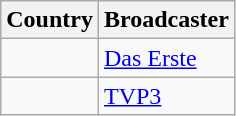<table class="wikitable">
<tr>
<th align=center>Country</th>
<th align=center>Broadcaster</th>
</tr>
<tr>
<td></td>
<td><a href='#'>Das Erste</a></td>
</tr>
<tr>
<td></td>
<td><a href='#'>TVP3</a></td>
</tr>
</table>
